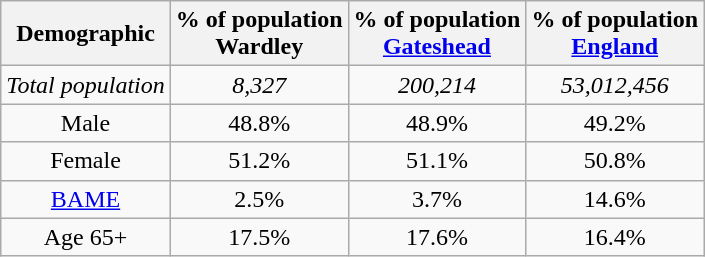<table class="wikitable sortable" style="text-align: center">
<tr>
<th>Demographic</th>
<th><strong>% of population</strong><br><strong>Wardley</strong></th>
<th>% of population<br><a href='#'>Gateshead</a></th>
<th><strong>% of population</strong><br><strong><a href='#'>England</a></strong></th>
</tr>
<tr>
<td><em>Total population</em></td>
<td><em>8,327</em></td>
<td><em>200,214</em></td>
<td><em>53,012,456</em></td>
</tr>
<tr>
<td>Male</td>
<td>48.8%</td>
<td>48.9%</td>
<td>49.2%</td>
</tr>
<tr>
<td>Female</td>
<td>51.2%</td>
<td>51.1%</td>
<td>50.8%</td>
</tr>
<tr>
<td><a href='#'>BAME</a></td>
<td>2.5%</td>
<td>3.7%</td>
<td>14.6%</td>
</tr>
<tr>
<td>Age 65+</td>
<td>17.5%</td>
<td>17.6%</td>
<td>16.4%</td>
</tr>
</table>
